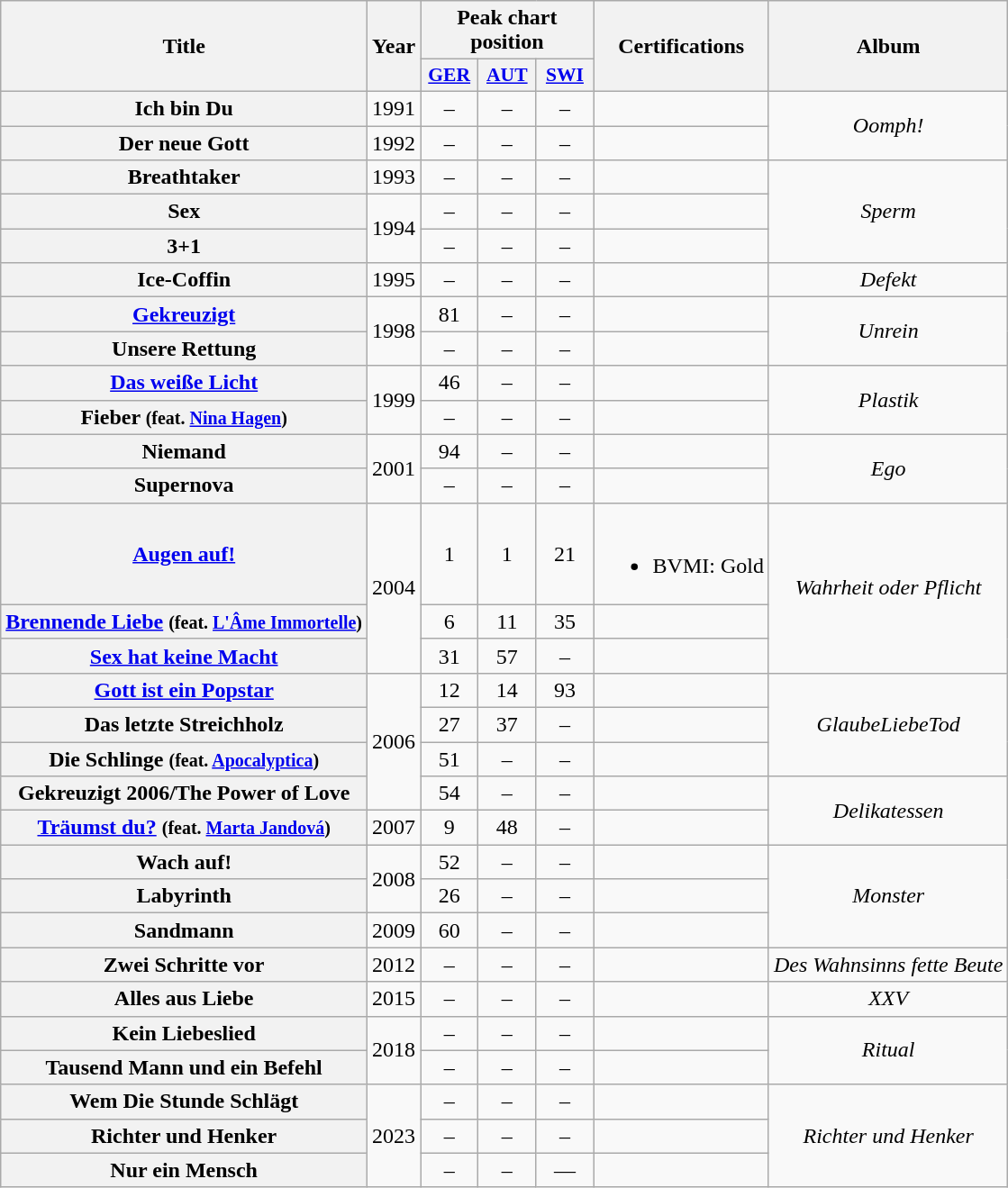<table class="wikitable plainrowheaders" style="text-align:center;">
<tr>
<th rowspan="2">Title</th>
<th rowspan="2">Year</th>
<th colspan="3">Peak chart position</th>
<th rowspan="2">Certifications</th>
<th rowspan="2">Album</th>
</tr>
<tr>
<th scope="col" style="width:2.5em;font-size:90%;"><a href='#'>GER</a><br></th>
<th scope="col" style="width:2.5em;font-size:90%;"><a href='#'>AUT</a><br></th>
<th scope="col" style="width:2.5em;font-size:90%;"><a href='#'>SWI</a><br></th>
</tr>
<tr>
<th scope="row">Ich bin Du</th>
<td>1991</td>
<td>–</td>
<td>–</td>
<td>–</td>
<td></td>
<td rowspan="2"><em>Oomph!</em></td>
</tr>
<tr>
<th scope="row">Der neue Gott</th>
<td>1992</td>
<td>–</td>
<td>–</td>
<td>–</td>
<td></td>
</tr>
<tr>
<th scope="row">Breathtaker</th>
<td>1993</td>
<td>–</td>
<td>–</td>
<td>–</td>
<td></td>
<td rowspan="3"><em>Sperm</em></td>
</tr>
<tr>
<th scope="row">Sex</th>
<td rowspan="2">1994</td>
<td>–</td>
<td>–</td>
<td>–</td>
<td></td>
</tr>
<tr>
<th scope="row">3+1</th>
<td>–</td>
<td>–</td>
<td>–</td>
<td></td>
</tr>
<tr>
<th scope="row">Ice-Coffin</th>
<td>1995</td>
<td>–</td>
<td>–</td>
<td>–</td>
<td></td>
<td><em>Defekt</em></td>
</tr>
<tr>
<th scope="row"><a href='#'>Gekreuzigt</a></th>
<td rowspan="2">1998</td>
<td>81</td>
<td>–</td>
<td>–</td>
<td></td>
<td rowspan="2"><em>Unrein</em></td>
</tr>
<tr>
<th scope="row">Unsere Rettung</th>
<td>–</td>
<td>–</td>
<td>–</td>
<td></td>
</tr>
<tr>
<th scope="row"><a href='#'>Das weiße Licht</a></th>
<td rowspan="2">1999</td>
<td>46</td>
<td>–</td>
<td>–</td>
<td></td>
<td rowspan="2"><em>Plastik</em></td>
</tr>
<tr>
<th scope="row">Fieber <small>(feat. <a href='#'>Nina Hagen</a>)</small></th>
<td>–</td>
<td>–</td>
<td>–</td>
<td></td>
</tr>
<tr>
<th scope="row">Niemand</th>
<td rowspan="2">2001</td>
<td>94</td>
<td>–</td>
<td>–</td>
<td></td>
<td rowspan="2"><em>Ego</em></td>
</tr>
<tr>
<th scope="row">Supernova</th>
<td>–</td>
<td>–</td>
<td>–</td>
<td></td>
</tr>
<tr>
<th scope="row"><a href='#'>Augen auf!</a></th>
<td rowspan="3">2004</td>
<td>1</td>
<td>1</td>
<td>21</td>
<td><br><ul><li>BVMI: Gold</li></ul></td>
<td rowspan="3"><em>Wahrheit oder Pflicht</em></td>
</tr>
<tr>
<th scope="row"><a href='#'>Brennende Liebe</a> <small>(feat. <a href='#'>L'Âme Immortelle</a>)</small></th>
<td>6</td>
<td>11</td>
<td>35</td>
<td></td>
</tr>
<tr>
<th scope="row"><a href='#'>Sex hat keine Macht</a></th>
<td>31</td>
<td>57</td>
<td>–</td>
<td></td>
</tr>
<tr>
<th scope="row"><a href='#'>Gott ist ein Popstar</a></th>
<td rowspan="4">2006</td>
<td>12</td>
<td>14</td>
<td>93</td>
<td></td>
<td rowspan="3"><em>GlaubeLiebeTod</em></td>
</tr>
<tr>
<th scope="row">Das letzte Streichholz</th>
<td>27</td>
<td>37</td>
<td>–</td>
<td></td>
</tr>
<tr>
<th scope="row">Die Schlinge <small>(feat. <a href='#'>Apocalyptica</a>)</small></th>
<td>51</td>
<td>–</td>
<td>–</td>
<td></td>
</tr>
<tr>
<th scope="row">Gekreuzigt 2006/The Power of Love</th>
<td>54</td>
<td>–</td>
<td>–</td>
<td></td>
<td rowspan="2"><em>Delikatessen</em></td>
</tr>
<tr>
<th scope="row"><a href='#'>Träumst du?</a> <small>(feat. <a href='#'>Marta Jandová</a>)</small></th>
<td>2007</td>
<td>9</td>
<td>48</td>
<td>–</td>
<td></td>
</tr>
<tr>
<th scope="row">Wach auf!</th>
<td rowspan="2">2008</td>
<td>52</td>
<td>–</td>
<td>–</td>
<td></td>
<td rowspan="3"><em>Monster</em></td>
</tr>
<tr>
<th scope="row">Labyrinth</th>
<td>26</td>
<td>–</td>
<td>–</td>
<td></td>
</tr>
<tr>
<th scope="row">Sandmann</th>
<td>2009</td>
<td>60</td>
<td>–</td>
<td>–</td>
<td></td>
</tr>
<tr>
<th scope="row">Zwei Schritte vor</th>
<td>2012</td>
<td>–</td>
<td>–</td>
<td>–</td>
<td></td>
<td><em>Des Wahnsinns fette Beute</em></td>
</tr>
<tr>
<th scope="row">Alles aus Liebe</th>
<td>2015</td>
<td>–</td>
<td>–</td>
<td>–</td>
<td></td>
<td><em>XXV</em></td>
</tr>
<tr>
<th scope="row">Kein Liebeslied</th>
<td rowspan="2">2018</td>
<td>–</td>
<td>–</td>
<td>–</td>
<td></td>
<td rowspan="2"><em>Ritual</em></td>
</tr>
<tr>
<th scope="row">Tausend Mann und ein Befehl</th>
<td>–</td>
<td>–</td>
<td>–</td>
<td></td>
</tr>
<tr>
<th scope="row">Wem Die Stunde Schlägt</th>
<td rowspan="3">2023</td>
<td>–</td>
<td>–</td>
<td>–</td>
<td></td>
<td rowspan="3"><em>Richter und Henker</em></td>
</tr>
<tr>
<th scope="row">Richter und Henker</th>
<td>–</td>
<td>–</td>
<td>–</td>
<td></td>
</tr>
<tr>
<th scope="row">Nur ein Mensch</th>
<td>–</td>
<td>–</td>
<td>—</td>
<td></td>
</tr>
</table>
